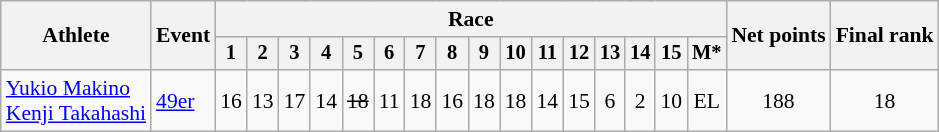<table class="wikitable" style="font-size:90%">
<tr>
<th rowspan="2">Athlete</th>
<th rowspan="2">Event</th>
<th colspan=16>Race</th>
<th rowspan=2>Net points</th>
<th rowspan=2>Final rank</th>
</tr>
<tr style="font-size:95%">
<th>1</th>
<th>2</th>
<th>3</th>
<th>4</th>
<th>5</th>
<th>6</th>
<th>7</th>
<th>8</th>
<th>9</th>
<th>10</th>
<th>11</th>
<th>12</th>
<th>13</th>
<th>14</th>
<th>15</th>
<th>M*</th>
</tr>
<tr align=center>
<td align=left><a href='#'>Yukio Makino</a><br><a href='#'>Kenji Takahashi</a></td>
<td align=left><a href='#'>49er</a></td>
<td>16</td>
<td>13</td>
<td>17</td>
<td>14</td>
<td><s>18</s></td>
<td>11</td>
<td>18</td>
<td>16</td>
<td>18</td>
<td>18</td>
<td>14</td>
<td>15</td>
<td>6</td>
<td>2</td>
<td>10</td>
<td>EL</td>
<td>188</td>
<td>18</td>
</tr>
</table>
